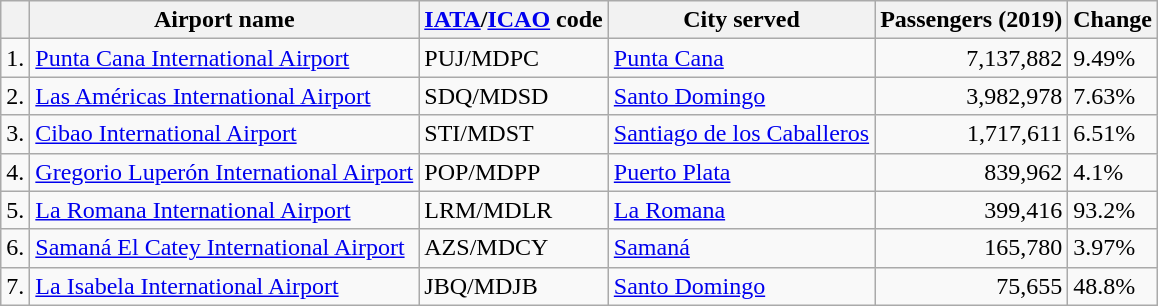<table class="wikitable sortable">
<tr>
<th></th>
<th>Airport name</th>
<th><a href='#'>IATA</a>/<a href='#'>ICAO</a> code</th>
<th>City served</th>
<th>Passengers (2019)</th>
<th>Change</th>
</tr>
<tr>
<td>1.</td>
<td><a href='#'>Punta Cana International Airport</a></td>
<td>PUJ/MDPC</td>
<td><a href='#'>Punta Cana</a></td>
<td align="right">7,137,882</td>
<td>  9.49%</td>
</tr>
<tr>
<td>2.</td>
<td><a href='#'>Las Américas International Airport</a></td>
<td>SDQ/MDSD</td>
<td><a href='#'>Santo Domingo</a></td>
<td align="right">3,982,978</td>
<td> 7.63%</td>
</tr>
<tr>
<td>3.</td>
<td><a href='#'>Cibao International Airport</a></td>
<td>STI/MDST</td>
<td><a href='#'>Santiago de los Caballeros</a></td>
<td align="right">1,717,611</td>
<td>  6.51%</td>
</tr>
<tr>
<td>4.</td>
<td><a href='#'>Gregorio Luperón International Airport</a></td>
<td>POP/MDPP</td>
<td><a href='#'>Puerto Plata</a></td>
<td align="right">839,962</td>
<td>  4.1%</td>
</tr>
<tr>
<td>5.</td>
<td><a href='#'>La Romana International Airport</a></td>
<td>LRM/MDLR</td>
<td><a href='#'>La Romana</a></td>
<td align="right">399,416</td>
<td> 93.2%</td>
</tr>
<tr>
<td>6.</td>
<td><a href='#'>Samaná El Catey International Airport</a></td>
<td>AZS/MDCY</td>
<td><a href='#'>Samaná</a></td>
<td align="right">165,780</td>
<td> 3.97%</td>
</tr>
<tr>
<td>7.</td>
<td><a href='#'>La Isabela International Airport</a></td>
<td>JBQ/MDJB</td>
<td><a href='#'>Santo Domingo</a></td>
<td align="right">75,655</td>
<td> 48.8%</td>
</tr>
</table>
